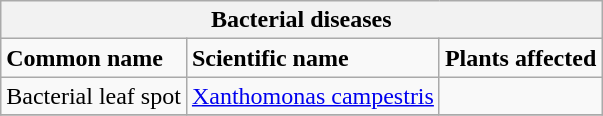<table class="wikitable" style="clear">
<tr>
<th colspan=3><strong>Bacterial diseases</strong><br></th>
</tr>
<tr>
<td><strong>Common name</strong></td>
<td><strong>Scientific name</strong></td>
<td><strong>Plants affected</strong></td>
</tr>
<tr>
<td>Bacterial leaf spot</td>
<td><a href='#'>Xanthomonas campestris</a></td>
<td></td>
</tr>
<tr>
</tr>
</table>
